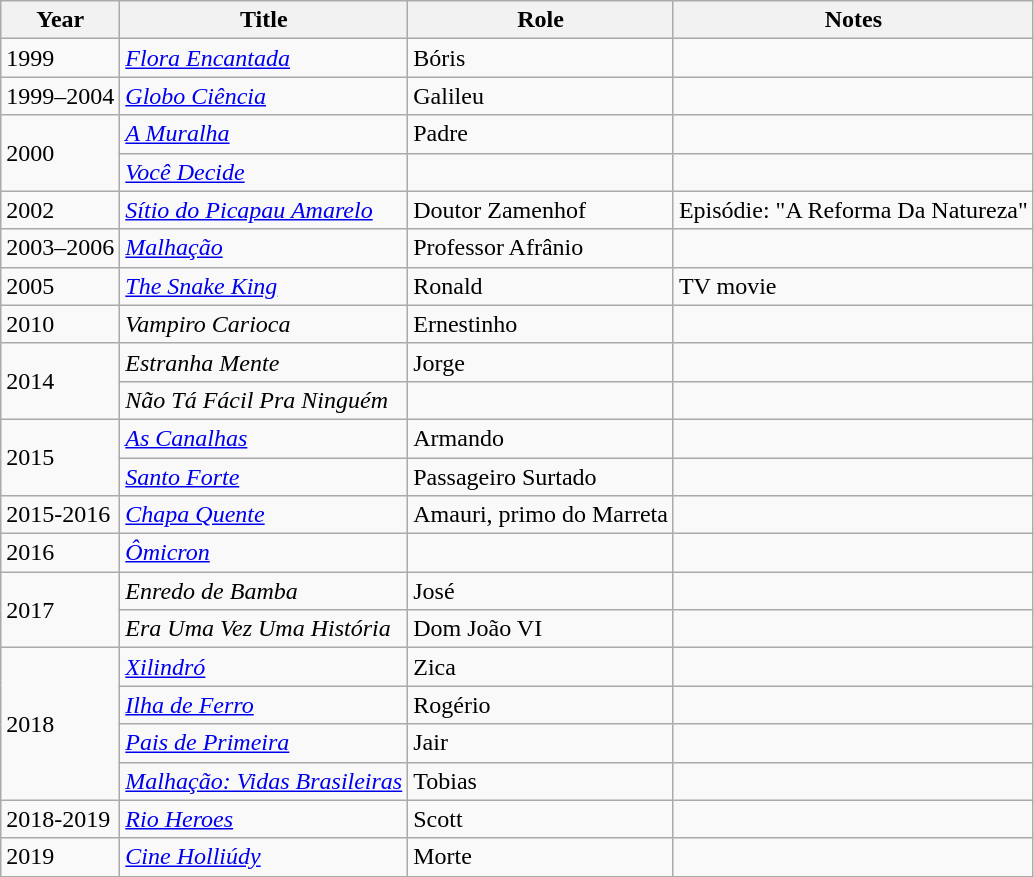<table class="wikitable">
<tr>
<th>Year</th>
<th>Title</th>
<th>Role</th>
<th>Notes</th>
</tr>
<tr>
<td>1999</td>
<td><em><a href='#'>Flora Encantada</a></em></td>
<td>Bóris</td>
<td></td>
</tr>
<tr>
<td>1999–2004</td>
<td><em><a href='#'>Globo Ciência</a></em></td>
<td>Galileu</td>
<td></td>
</tr>
<tr>
<td rowspan="2">2000</td>
<td><em><a href='#'>A Muralha</a></em></td>
<td>Padre</td>
<td></td>
</tr>
<tr>
<td><em><a href='#'>Você Decide</a></em></td>
<td></td>
<td></td>
</tr>
<tr>
<td>2002</td>
<td><em><a href='#'>Sítio do Picapau Amarelo</a></em></td>
<td>Doutor Zamenhof</td>
<td>Episódie: "A Reforma Da Natureza"</td>
</tr>
<tr>
<td>2003–2006</td>
<td><em><a href='#'>Malhação</a></em></td>
<td>Professor Afrânio</td>
<td></td>
</tr>
<tr>
<td>2005</td>
<td><em><a href='#'>The Snake King</a></em></td>
<td>Ronald</td>
<td>TV movie</td>
</tr>
<tr>
<td>2010</td>
<td><em>Vampiro Carioca</em></td>
<td>Ernestinho</td>
<td></td>
</tr>
<tr>
<td rowspan="2">2014</td>
<td><em>Estranha Mente</em></td>
<td>Jorge</td>
<td></td>
</tr>
<tr>
<td><em>Não Tá Fácil Pra Ninguém</em></td>
<td></td>
<td></td>
</tr>
<tr>
<td rowspan="2">2015</td>
<td><em><a href='#'>As Canalhas</a></em></td>
<td>Armando</td>
<td></td>
</tr>
<tr>
<td><em><a href='#'>Santo Forte</a></em></td>
<td>Passageiro Surtado</td>
<td></td>
</tr>
<tr>
<td>2015-2016</td>
<td><em><a href='#'>Chapa Quente</a></em></td>
<td>Amauri, primo do Marreta</td>
<td></td>
</tr>
<tr>
<td>2016</td>
<td><em><a href='#'>Ômicron</a></em></td>
<td></td>
<td></td>
</tr>
<tr>
<td rowspan="2">2017</td>
<td><em>Enredo de Bamba</em></td>
<td>José</td>
<td></td>
</tr>
<tr>
<td><em>Era Uma Vez Uma História</em></td>
<td>Dom João VI</td>
<td></td>
</tr>
<tr>
<td rowspan="4">2018</td>
<td><em><a href='#'>Xilindró</a></em></td>
<td>Zica</td>
<td></td>
</tr>
<tr>
<td><em><a href='#'>Ilha de Ferro</a></em></td>
<td>Rogério</td>
<td></td>
</tr>
<tr>
<td><em><a href='#'>Pais de Primeira</a></em></td>
<td>Jair</td>
<td></td>
</tr>
<tr>
<td><em><a href='#'>Malhação: Vidas Brasileiras</a></em></td>
<td>Tobias</td>
<td></td>
</tr>
<tr>
<td>2018-2019</td>
<td><em><a href='#'>Rio Heroes</a></em></td>
<td>Scott</td>
<td></td>
</tr>
<tr>
<td>2019</td>
<td><em><a href='#'>Cine Holliúdy</a></em></td>
<td>Morte</td>
<td></td>
</tr>
</table>
